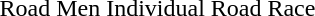<table>
<tr>
<td>Road Men Individual Road Race</td>
<td></td>
<td></td>
<td></td>
</tr>
</table>
